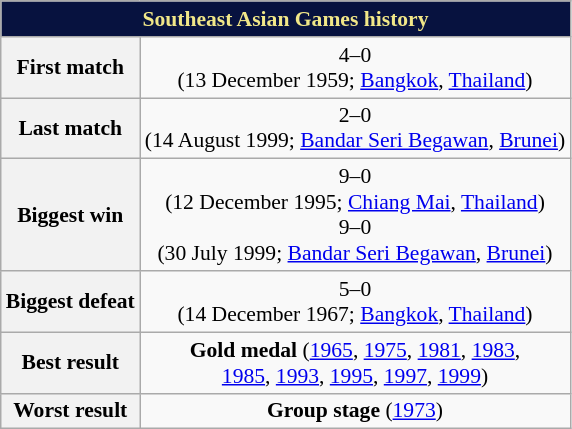<table class="wikitable collapsible collapsed" style="text-align: center;font-size:90%;">
<tr>
<th colspan=6 style="background: #07123F; color: #F1E788;">Southeast Asian Games history</th>
</tr>
<tr>
<th style="text-align: center;">First match</th>
<td style="text-align:center;"> 4–0 <br>(13 December 1959; <a href='#'>Bangkok</a>, <a href='#'>Thailand</a>)</td>
</tr>
<tr>
<th style="text-align: center;">Last match</th>
<td style="text-align:center;"> 2–0 <br>(14 August 1999; <a href='#'>Bandar Seri Begawan</a>, <a href='#'>Brunei</a>)</td>
</tr>
<tr>
<th style="text-align: center;">Biggest win</th>
<td style="text-align:center;"> 9–0 <br>(12 December 1995; <a href='#'>Chiang Mai</a>, <a href='#'>Thailand</a>)<br> 9–0 <br>(30 July 1999; <a href='#'>Bandar Seri Begawan</a>, <a href='#'>Brunei</a>)</td>
</tr>
<tr>
<th style="text-align: center;">Biggest defeat</th>
<td style="text-align:center;"> 5–0 <br>(14 December 1967; <a href='#'>Bangkok</a>, <a href='#'>Thailand</a>)</td>
</tr>
<tr>
<th style="text-align: center;">Best result</th>
<td style="text-align:center;"><strong>Gold medal</strong> (<a href='#'>1965</a>, <a href='#'>1975</a>, <a href='#'>1981</a>, <a href='#'>1983</a>,<br><a href='#'>1985</a>, <a href='#'>1993</a>, <a href='#'>1995</a>, <a href='#'>1997</a>, <a href='#'>1999</a>)</td>
</tr>
<tr>
<th style="text-align: center;">Worst result</th>
<td style="text-align:center;"><strong>Group stage</strong> (<a href='#'>1973</a>)</td>
</tr>
</table>
